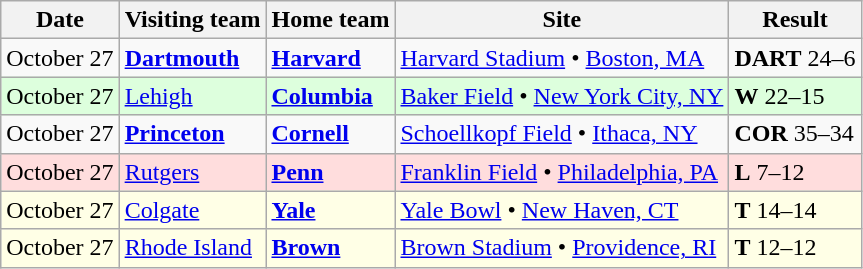<table class="wikitable">
<tr>
<th>Date</th>
<th>Visiting team</th>
<th>Home team</th>
<th>Site</th>
<th>Result</th>
</tr>
<tr>
<td>October 27</td>
<td><strong><a href='#'>Dartmouth</a></strong></td>
<td><strong><a href='#'>Harvard</a></strong></td>
<td><a href='#'>Harvard Stadium</a> • <a href='#'>Boston, MA</a></td>
<td><strong>DART</strong> 24–6</td>
</tr>
<tr style="background:#DDFFDD;">
<td>October 27</td>
<td><a href='#'>Lehigh</a></td>
<td><strong><a href='#'>Columbia</a></strong></td>
<td><a href='#'>Baker Field</a> • <a href='#'>New York City, NY</a></td>
<td><strong>W</strong> 22–15</td>
</tr>
<tr>
<td>October 27</td>
<td><strong><a href='#'>Princeton</a></strong></td>
<td><strong><a href='#'>Cornell</a></strong></td>
<td><a href='#'>Schoellkopf Field</a> • <a href='#'>Ithaca, NY</a></td>
<td><strong>COR</strong> 35–34</td>
</tr>
<tr style="background:#FFDDDD;">
<td>October 27</td>
<td><a href='#'>Rutgers</a></td>
<td><strong><a href='#'>Penn</a></strong></td>
<td><a href='#'>Franklin Field</a> • <a href='#'>Philadelphia, PA</a></td>
<td><strong>L</strong> 7–12</td>
</tr>
<tr style="background:#FFFFE6;">
<td>October 27</td>
<td><a href='#'>Colgate</a></td>
<td><strong><a href='#'>Yale</a></strong></td>
<td><a href='#'>Yale Bowl</a> • <a href='#'>New Haven, CT</a></td>
<td><strong>T</strong> 14–14</td>
</tr>
<tr style="background:#FFFFE6;">
<td>October 27</td>
<td><a href='#'>Rhode Island</a></td>
<td><strong><a href='#'>Brown</a></strong></td>
<td><a href='#'>Brown Stadium</a> • <a href='#'>Providence, RI</a></td>
<td><strong>T</strong> 12–12</td>
</tr>
</table>
